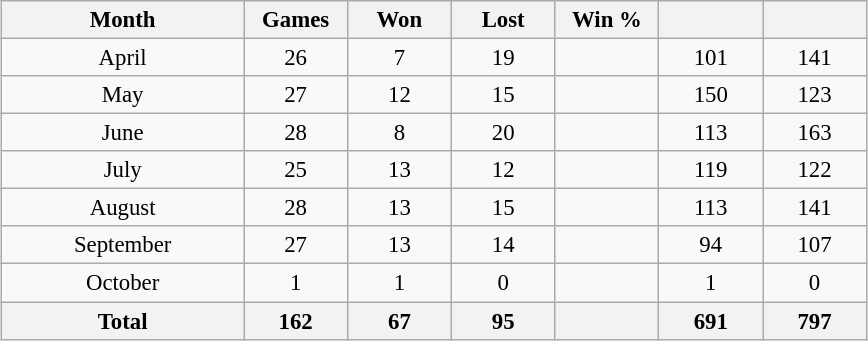<table class="wikitable" style="font-size:95%; text-align:center; width:38em; margin:1em auto;">
<tr>
<th width="28%">Month</th>
<th width="12%">Games</th>
<th width="12%">Won</th>
<th width="12%">Lost</th>
<th width="12%">Win %</th>
<th width="12%"></th>
<th width="12%"></th>
</tr>
<tr>
<td>April</td>
<td>26</td>
<td>7</td>
<td>19</td>
<td></td>
<td>101</td>
<td>141</td>
</tr>
<tr>
<td>May</td>
<td>27</td>
<td>12</td>
<td>15</td>
<td></td>
<td>150</td>
<td>123</td>
</tr>
<tr>
<td>June</td>
<td>28</td>
<td>8</td>
<td>20</td>
<td></td>
<td>113</td>
<td>163</td>
</tr>
<tr>
<td>July</td>
<td>25</td>
<td>13</td>
<td>12</td>
<td></td>
<td>119</td>
<td>122</td>
</tr>
<tr>
<td>August</td>
<td>28</td>
<td>13</td>
<td>15</td>
<td></td>
<td>113</td>
<td>141</td>
</tr>
<tr>
<td>September</td>
<td>27</td>
<td>13</td>
<td>14</td>
<td></td>
<td>94</td>
<td>107</td>
</tr>
<tr>
<td>October</td>
<td>1</td>
<td>1</td>
<td>0</td>
<td></td>
<td>1</td>
<td>0</td>
</tr>
<tr>
<th>Total</th>
<th>162</th>
<th>67</th>
<th>95</th>
<th></th>
<th>691</th>
<th>797</th>
</tr>
</table>
